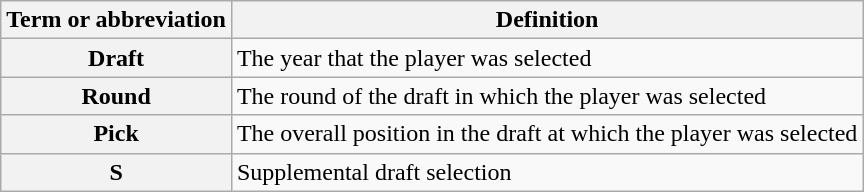<table class="wikitable">
<tr>
<th scope="col">Term or abbreviation</th>
<th scope="col">Definition</th>
</tr>
<tr>
<th scope="row">Draft</th>
<td>The year that the player was selected</td>
</tr>
<tr>
<th scope="row">Round</th>
<td>The round of the draft in which the player was selected</td>
</tr>
<tr>
<th scope="row">Pick</th>
<td>The overall position in the draft at which the player was selected<br></td>
</tr>
<tr>
<th scope="row">S</th>
<td>Supplemental draft selection</td>
</tr>
</table>
